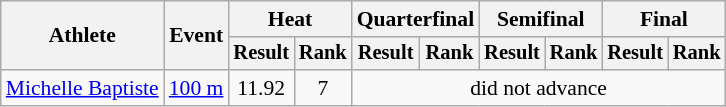<table class="wikitable" style="font-size:90%">
<tr>
<th rowspan="2">Athlete</th>
<th rowspan="2">Event</th>
<th colspan="2">Heat</th>
<th colspan="2">Quarterfinal</th>
<th colspan="2">Semifinal</th>
<th colspan="2">Final</th>
</tr>
<tr style="font-size:95%">
<th>Result</th>
<th>Rank</th>
<th>Result</th>
<th>Rank</th>
<th>Result</th>
<th>Rank</th>
<th>Result</th>
<th>Rank</th>
</tr>
<tr align=center>
<td align=left><a href='#'>Michelle Baptiste</a></td>
<td align=left><a href='#'>100 m</a></td>
<td>11.92</td>
<td>7</td>
<td colspan=6>did not advance</td>
</tr>
</table>
